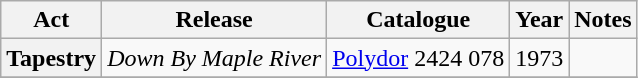<table class="wikitable plainrowheaders sortable">
<tr>
<th scope="col" class="unsortable">Act</th>
<th scope="col">Release</th>
<th scope="col">Catalogue</th>
<th scope="col">Year</th>
<th scope="col" class="unsortable">Notes</th>
</tr>
<tr>
<th scope="row">Tapestry</th>
<td><em>Down By Maple River</em></td>
<td><a href='#'>Polydor</a> 2424 078</td>
<td>1973</td>
<td></td>
</tr>
<tr>
</tr>
</table>
